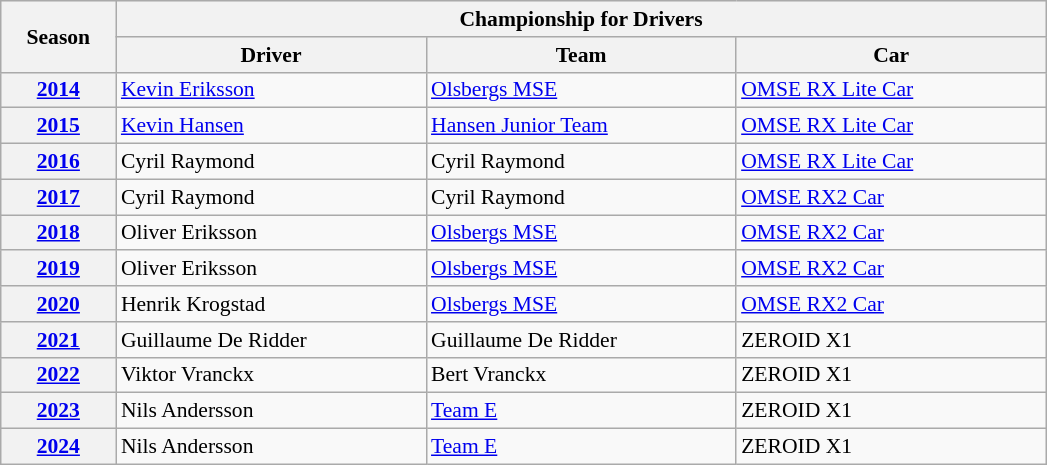<table class="wikitable" style="font-size:90%;">
<tr style="background:#efefef;">
<th rowspan="2" style="width:70px;">Season</th>
<th colspan="3" style="width:350px;">Championship for Drivers</th>
</tr>
<tr>
<th style="width:200px;">Driver</th>
<th style="width:200px;">Team</th>
<th style="width:200px;">Car</th>
</tr>
<tr>
<th><a href='#'>2014</a></th>
<td> <a href='#'>Kevin Eriksson</a></td>
<td> <a href='#'>Olsbergs MSE</a></td>
<td><a href='#'>OMSE RX Lite Car</a></td>
</tr>
<tr>
<th><a href='#'>2015</a></th>
<td> <a href='#'>Kevin Hansen</a></td>
<td> <a href='#'>Hansen Junior Team</a></td>
<td><a href='#'>OMSE RX Lite Car</a></td>
</tr>
<tr>
<th><a href='#'>2016</a></th>
<td> Cyril Raymond</td>
<td> Cyril Raymond</td>
<td><a href='#'>OMSE RX Lite Car</a></td>
</tr>
<tr>
<th><a href='#'>2017</a></th>
<td> Cyril Raymond</td>
<td> Cyril Raymond</td>
<td><a href='#'>OMSE RX2 Car</a></td>
</tr>
<tr>
<th><a href='#'>2018</a></th>
<td> Oliver Eriksson</td>
<td> <a href='#'>Olsbergs MSE</a></td>
<td><a href='#'>OMSE RX2 Car</a></td>
</tr>
<tr>
<th><a href='#'>2019</a></th>
<td> Oliver Eriksson</td>
<td> <a href='#'>Olsbergs MSE</a></td>
<td><a href='#'>OMSE RX2 Car</a></td>
</tr>
<tr>
<th><a href='#'>2020</a></th>
<td> Henrik Krogstad</td>
<td> <a href='#'>Olsbergs MSE</a></td>
<td><a href='#'>OMSE RX2 Car</a></td>
</tr>
<tr>
<th><a href='#'>2021</a></th>
<td> Guillaume De Ridder</td>
<td> Guillaume De Ridder</td>
<td>ZEROID X1</td>
</tr>
<tr>
<th><a href='#'>2022</a></th>
<td> Viktor Vranckx</td>
<td> Bert Vranckx</td>
<td>ZEROID X1</td>
</tr>
<tr>
<th><a href='#'>2023</a></th>
<td> Nils Andersson</td>
<td> <a href='#'>Team E</a></td>
<td>ZEROID X1</td>
</tr>
<tr>
<th><a href='#'>2024</a></th>
<td> Nils Andersson</td>
<td> <a href='#'>Team E</a></td>
<td>ZEROID X1</td>
</tr>
</table>
